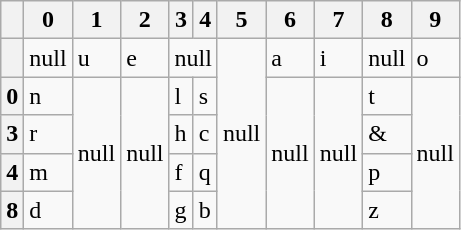<table class="wikitable">
<tr>
<th> </th>
<th>0</th>
<th>1</th>
<th>2</th>
<th>3</th>
<th>4</th>
<th>5</th>
<th>6</th>
<th>7</th>
<th>8</th>
<th>9</th>
</tr>
<tr>
<th> </th>
<td>null</td>
<td>u</td>
<td>e</td>
<td colspan="2">null</td>
<td rowspan="5">null</td>
<td>a</td>
<td>i</td>
<td>null</td>
<td>o</td>
</tr>
<tr>
<th>0</th>
<td>n</td>
<td rowspan="4">null</td>
<td rowspan="4">null</td>
<td>l</td>
<td>s</td>
<td rowspan="4">null</td>
<td rowspan="4">null</td>
<td>t</td>
<td rowspan="4">null</td>
</tr>
<tr>
<th>3</th>
<td>r</td>
<td>h</td>
<td>c</td>
<td>&</td>
</tr>
<tr>
<th>4</th>
<td>m</td>
<td>f</td>
<td>q</td>
<td>p</td>
</tr>
<tr>
<th>8</th>
<td>d</td>
<td>g</td>
<td>b</td>
<td>z</td>
</tr>
</table>
